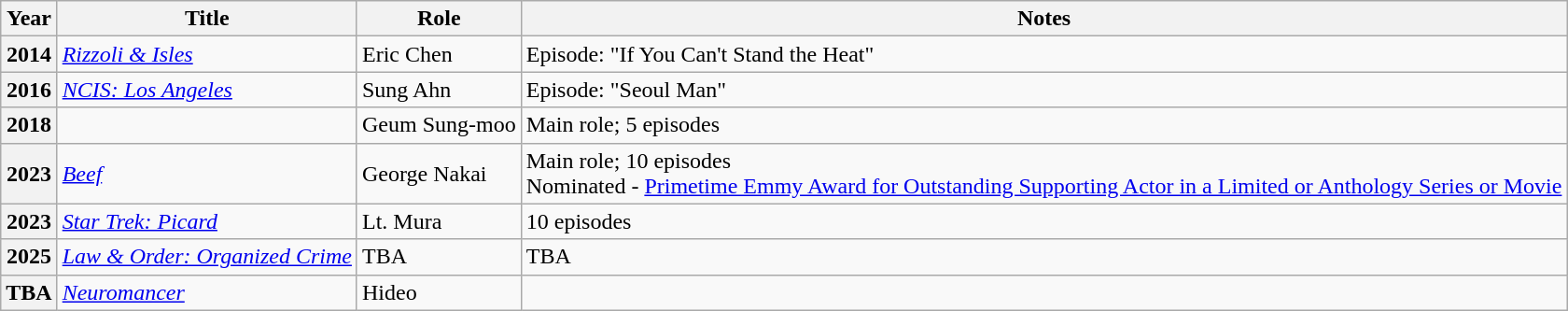<table class="wikitable sortable plainrowheaders">
<tr>
<th scope="col">Year</th>
<th scope="col">Title</th>
<th scope="col">Role</th>
<th scope="col" class="unsortable">Notes</th>
</tr>
<tr>
<th scope=row style="text-align:center;">2014</th>
<td><em><a href='#'>Rizzoli & Isles</a></em></td>
<td>Eric Chen</td>
<td>Episode: "If You Can't Stand the Heat"</td>
</tr>
<tr>
<th scope=row style="text-align:center;">2016</th>
<td><em><a href='#'>NCIS: Los Angeles</a></em></td>
<td>Sung Ahn</td>
<td>Episode: "Seoul Man"</td>
</tr>
<tr>
<th scope=row style="text-align:center;">2018</th>
<td><em></em></td>
<td>Geum Sung-moo</td>
<td>Main role; 5 episodes</td>
</tr>
<tr>
<th scope=row style="text-align:center;">2023</th>
<td><em><a href='#'>Beef</a></em></td>
<td>George Nakai</td>
<td>Main role; 10 episodes <br> Nominated - <a href='#'>Primetime Emmy Award for Outstanding Supporting Actor in a Limited or Anthology Series or Movie</a></td>
</tr>
<tr>
<th scope=row style="text-align:center;">2023</th>
<td><em><a href='#'>Star Trek: Picard</a></em></td>
<td>Lt. Mura</td>
<td>10 episodes</td>
</tr>
<tr>
<th scope=row style="text-align:center;">2025</th>
<td><em><a href='#'>Law & Order: Organized Crime</a></em></td>
<td>TBA</td>
<td>TBA</td>
</tr>
<tr>
<th scope=row style="text-align:center;">TBA</th>
<td><em><a href='#'>Neuromancer</a></em></td>
<td>Hideo</td>
<td></td>
</tr>
</table>
